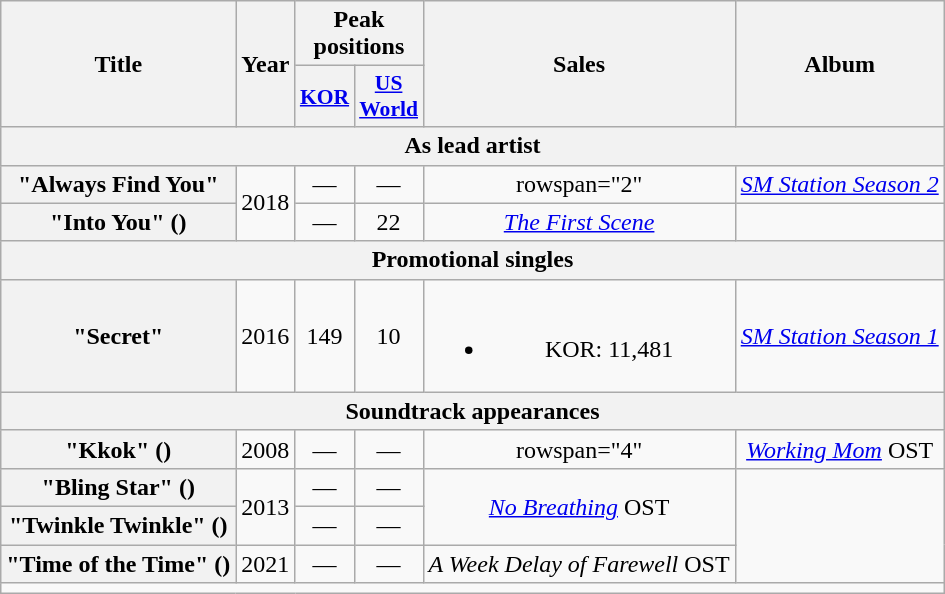<table class="wikitable plainrowheaders" style="text-align:center">
<tr>
<th rowspan="2">Title</th>
<th rowspan="2">Year</th>
<th colspan="2">Peak<br>positions</th>
<th rowspan="2">Sales</th>
<th rowspan="2">Album</th>
</tr>
<tr>
<th style="font-size:90%"><a href='#'>KOR</a><br></th>
<th style="font-size:90%"><a href='#'>US<br>World</a><br></th>
</tr>
<tr>
<th colspan="6">As lead artist</th>
</tr>
<tr>
<th scope="row">"Always Find You"<br></th>
<td rowspan="2">2018</td>
<td>—</td>
<td>—</td>
<td>rowspan="2" </td>
<td><em><a href='#'>SM Station Season 2</a></em></td>
</tr>
<tr>
<th scope="row">"Into You" ()</th>
<td>—</td>
<td>22</td>
<td><em><a href='#'>The First Scene</a></em></td>
</tr>
<tr>
<th colspan="6">Promotional singles</th>
</tr>
<tr>
<th scope="row">"Secret"<br></th>
<td>2016</td>
<td>149</td>
<td>10</td>
<td><br><ul><li>KOR: 11,481</li></ul></td>
<td><em><a href='#'>SM Station Season 1</a></em></td>
</tr>
<tr>
<th colspan="6">Soundtrack appearances</th>
</tr>
<tr>
<th scope="row">"Kkok" ()<br></th>
<td>2008</td>
<td>—</td>
<td>—</td>
<td>rowspan="4" </td>
<td><em><a href='#'>Working Mom</a></em> OST</td>
</tr>
<tr>
<th scope="row">"Bling Star" ()<br></th>
<td rowspan="2">2013</td>
<td>—</td>
<td>—</td>
<td rowspan="2"><em><a href='#'>No Breathing</a></em> OST</td>
</tr>
<tr>
<th scope="row">"Twinkle Twinkle" ()<br></th>
<td>—</td>
<td>—</td>
</tr>
<tr>
<th scope="row">"Time of the Time" ()</th>
<td>2021</td>
<td>—</td>
<td>—</td>
<td><em>A Week Delay of Farewell</em> OST</td>
</tr>
<tr>
<td colspan="6"></td>
</tr>
</table>
